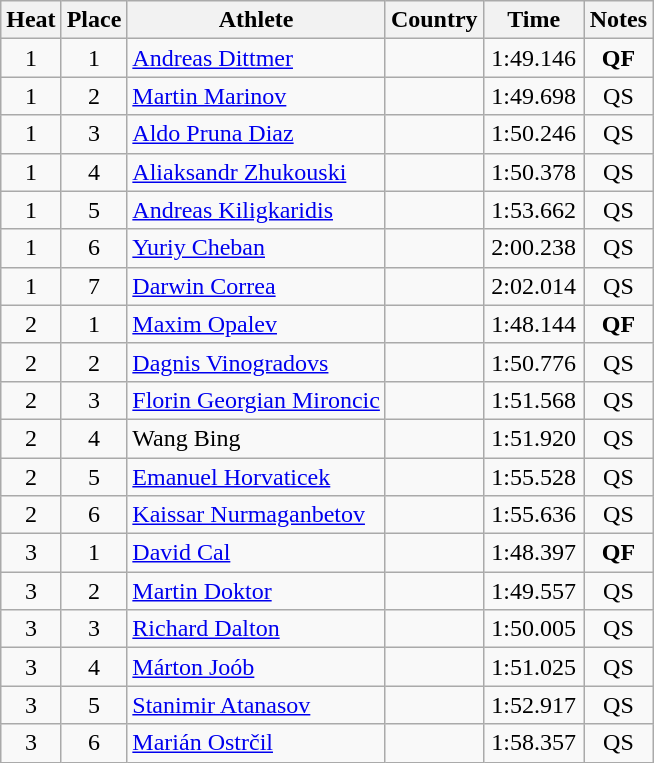<table class="wikitable sortable" style="text-align:center">
<tr>
<th>Heat</th>
<th>Place</th>
<th>Athlete</th>
<th>Country</th>
<th>Time</th>
<th>Notes</th>
</tr>
<tr>
<td>1</td>
<td>1</td>
<td align=left><a href='#'>Andreas Dittmer</a></td>
<td></td>
<td width=60>1:49.146</td>
<td><strong>QF</strong></td>
</tr>
<tr>
<td>1</td>
<td>2</td>
<td align=left><a href='#'>Martin Marinov</a></td>
<td></td>
<td>1:49.698</td>
<td>QS</td>
</tr>
<tr>
<td>1</td>
<td>3</td>
<td align=left><a href='#'>Aldo Pruna Diaz</a></td>
<td></td>
<td>1:50.246</td>
<td>QS</td>
</tr>
<tr>
<td>1</td>
<td>4</td>
<td align=left><a href='#'>Aliaksandr Zhukouski</a></td>
<td></td>
<td>1:50.378</td>
<td>QS</td>
</tr>
<tr>
<td>1</td>
<td>5</td>
<td align=left><a href='#'>Andreas Kiligkaridis</a></td>
<td></td>
<td>1:53.662</td>
<td>QS</td>
</tr>
<tr>
<td>1</td>
<td>6</td>
<td align=left><a href='#'>Yuriy Cheban</a></td>
<td></td>
<td>2:00.238</td>
<td>QS</td>
</tr>
<tr>
<td>1</td>
<td>7</td>
<td align=left><a href='#'>Darwin Correa</a></td>
<td></td>
<td>2:02.014</td>
<td>QS</td>
</tr>
<tr>
<td>2</td>
<td>1</td>
<td align=left><a href='#'>Maxim Opalev</a></td>
<td></td>
<td>1:48.144</td>
<td><strong>QF</strong></td>
</tr>
<tr>
<td>2</td>
<td>2</td>
<td align=left><a href='#'>Dagnis Vinogradovs</a></td>
<td></td>
<td>1:50.776</td>
<td>QS</td>
</tr>
<tr>
<td>2</td>
<td>3</td>
<td align=left><a href='#'>Florin Georgian Mironcic</a></td>
<td></td>
<td>1:51.568</td>
<td>QS</td>
</tr>
<tr>
<td>2</td>
<td>4</td>
<td align=left>Wang Bing</td>
<td></td>
<td>1:51.920</td>
<td>QS</td>
</tr>
<tr>
<td>2</td>
<td>5</td>
<td align=left><a href='#'>Emanuel Horvaticek</a></td>
<td></td>
<td>1:55.528</td>
<td>QS</td>
</tr>
<tr>
<td>2</td>
<td>6</td>
<td align=left><a href='#'>Kaissar Nurmaganbetov</a></td>
<td></td>
<td>1:55.636</td>
<td>QS</td>
</tr>
<tr>
<td>3</td>
<td>1</td>
<td align=left><a href='#'>David Cal</a></td>
<td></td>
<td>1:48.397</td>
<td><strong>QF</strong></td>
</tr>
<tr>
<td>3</td>
<td>2</td>
<td align=left><a href='#'>Martin Doktor</a></td>
<td></td>
<td>1:49.557</td>
<td>QS</td>
</tr>
<tr>
<td>3</td>
<td>3</td>
<td align=left><a href='#'>Richard Dalton</a></td>
<td></td>
<td>1:50.005</td>
<td>QS</td>
</tr>
<tr>
<td>3</td>
<td>4</td>
<td align=left><a href='#'>Márton Joób</a></td>
<td></td>
<td>1:51.025</td>
<td>QS</td>
</tr>
<tr>
<td>3</td>
<td>5</td>
<td align=left><a href='#'>Stanimir Atanasov</a></td>
<td></td>
<td>1:52.917</td>
<td>QS</td>
</tr>
<tr>
<td>3</td>
<td>6</td>
<td align=left><a href='#'>Marián Ostrčil</a></td>
<td></td>
<td>1:58.357</td>
<td>QS</td>
</tr>
</table>
